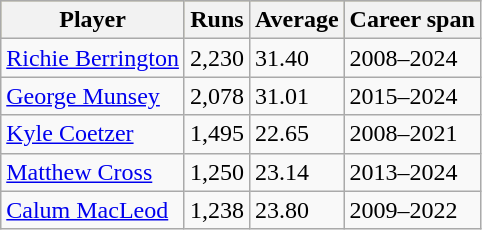<table class="wikitable">
<tr style="background:#bdb76b;">
<th>Player</th>
<th>Runs</th>
<th>Average</th>
<th>Career span</th>
</tr>
<tr>
<td><a href='#'>Richie Berrington</a></td>
<td>2,230</td>
<td>31.40</td>
<td>2008–2024</td>
</tr>
<tr>
<td><a href='#'>George Munsey</a></td>
<td>2,078</td>
<td>31.01</td>
<td>2015–2024</td>
</tr>
<tr>
<td><a href='#'>Kyle Coetzer</a></td>
<td>1,495</td>
<td>22.65</td>
<td>2008–2021</td>
</tr>
<tr>
<td><a href='#'>Matthew Cross</a></td>
<td>1,250</td>
<td>23.14</td>
<td>2013–2024</td>
</tr>
<tr>
<td><a href='#'>Calum MacLeod</a></td>
<td>1,238</td>
<td>23.80</td>
<td>2009–2022</td>
</tr>
</table>
